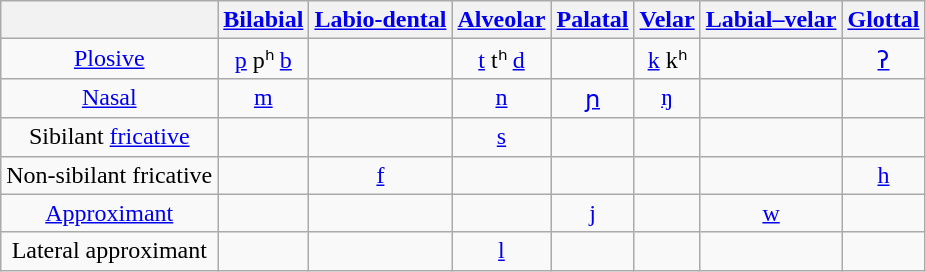<table class="wikitable" style="text-align:center">
<tr>
<th></th>
<th><a href='#'>Bilabial</a></th>
<th><a href='#'>Labio-dental</a></th>
<th><a href='#'>Alveolar</a></th>
<th><a href='#'>Palatal</a></th>
<th><a href='#'>Velar</a></th>
<th><a href='#'>Labial–velar</a></th>
<th><a href='#'>Glottal</a></th>
</tr>
<tr>
<td><a href='#'>Plosive</a></td>
<td><a href='#'> p</a> pʰ <a href='#'> b</a></td>
<td></td>
<td><a href='#'> t</a> tʰ <a href='#'> d</a></td>
<td></td>
<td><a href='#'> k</a> kʰ</td>
<td></td>
<td><a href='#'> ʔ</a></td>
</tr>
<tr>
<td><a href='#'>Nasal</a></td>
<td><a href='#'> m</a></td>
<td></td>
<td><a href='#'> n</a></td>
<td><a href='#'> ɲ</a></td>
<td><a href='#'> ŋ</a></td>
<td></td>
<td></td>
</tr>
<tr>
<td>Sibilant <a href='#'>fricative</a></td>
<td></td>
<td></td>
<td><a href='#'> s</a></td>
<td></td>
<td></td>
<td></td>
<td></td>
</tr>
<tr>
<td>Non-sibilant fricative</td>
<td></td>
<td><a href='#'> f</a></td>
<td></td>
<td></td>
<td></td>
<td></td>
<td><a href='#'> h</a></td>
</tr>
<tr>
<td><a href='#'>Approximant</a></td>
<td></td>
<td></td>
<td></td>
<td><a href='#'> j</a></td>
<td></td>
<td><a href='#'> w</a></td>
<td></td>
</tr>
<tr>
<td>Lateral approximant</td>
<td></td>
<td></td>
<td><a href='#'> l</a></td>
<td></td>
<td></td>
<td></td>
<td></td>
</tr>
</table>
